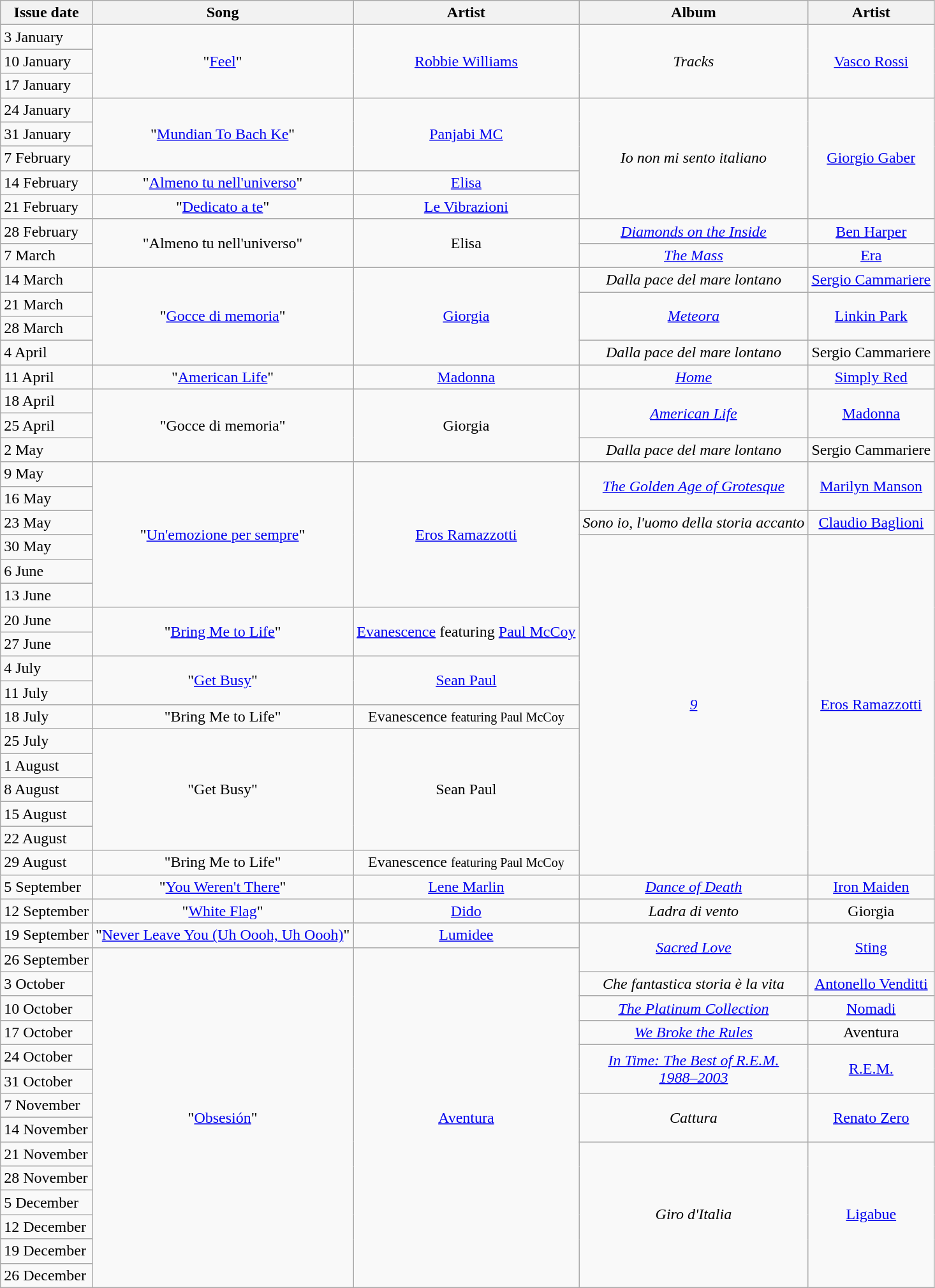<table class="wikitable">
<tr>
<th align="center">Issue date</th>
<th align="center">Song</th>
<th align="center">Artist</th>
<th align="center">Album</th>
<th align="center">Artist</th>
</tr>
<tr>
<td align="left">3 January</td>
<td align="center" rowspan="3">"<a href='#'>Feel</a>"</td>
<td align="center" rowspan="3"><a href='#'>Robbie Williams</a></td>
<td align="center" rowspan="3"><em>Tracks</em></td>
<td align="center" rowspan="3"><a href='#'>Vasco Rossi</a></td>
</tr>
<tr>
<td align="left">10 January</td>
</tr>
<tr>
<td align="left">17 January</td>
</tr>
<tr>
<td align="left">24 January</td>
<td align="center" rowspan="3">"<a href='#'>Mundian To Bach Ke</a>"</td>
<td align="center" rowspan="3"><a href='#'>Panjabi MC</a></td>
<td align="center" rowspan="5"><em>Io non mi sento italiano</em></td>
<td align="center" rowspan="5"><a href='#'>Giorgio Gaber</a></td>
</tr>
<tr>
<td align="left">31 January</td>
</tr>
<tr>
<td align="left">7 February</td>
</tr>
<tr>
<td align="left">14 February</td>
<td align="center">"<a href='#'>Almeno tu nell'universo</a>"</td>
<td align="center"><a href='#'>Elisa</a></td>
</tr>
<tr>
<td align="left">21 February</td>
<td align="center">"<a href='#'>Dedicato a te</a>"</td>
<td align="center"><a href='#'>Le Vibrazioni</a></td>
</tr>
<tr>
<td align="left">28 February</td>
<td align="center" rowspan="2">"Almeno tu nell'universo"</td>
<td align="center" rowspan="2">Elisa</td>
<td align="center"><em><a href='#'>Diamonds on the Inside</a></em></td>
<td align="center"><a href='#'>Ben Harper</a></td>
</tr>
<tr>
<td align="left">7 March</td>
<td align="center"><em><a href='#'>The Mass</a></em></td>
<td align="center"><a href='#'>Era</a></td>
</tr>
<tr>
<td align="left">14 March</td>
<td align="center" rowspan="4">"<a href='#'>Gocce di memoria</a>"</td>
<td align="center" rowspan="4"><a href='#'>Giorgia</a></td>
<td align="center"><em>Dalla pace del mare lontano</em></td>
<td align="center"><a href='#'>Sergio Cammariere</a></td>
</tr>
<tr>
<td align="left">21 March</td>
<td align="center" rowspan="2"><em><a href='#'>Meteora</a></em></td>
<td align="center" rowspan="2"><a href='#'>Linkin Park</a></td>
</tr>
<tr>
<td align="left">28 March</td>
</tr>
<tr>
<td align="left">4 April</td>
<td align="center"><em>Dalla pace del mare lontano</em></td>
<td align="center">Sergio Cammariere</td>
</tr>
<tr>
<td align="left">11 April</td>
<td align="center">"<a href='#'>American Life</a>"</td>
<td align="center"><a href='#'>Madonna</a></td>
<td align="center"><em><a href='#'>Home</a></em></td>
<td align="center"><a href='#'>Simply Red</a></td>
</tr>
<tr>
<td align="left">18 April</td>
<td align="center" rowspan="3">"Gocce di memoria"</td>
<td align="center" rowspan="3">Giorgia</td>
<td align="center" rowspan="2"><em><a href='#'>American Life</a></em></td>
<td align="center" rowspan="2"><a href='#'>Madonna</a></td>
</tr>
<tr>
<td align="left">25 April</td>
</tr>
<tr>
<td align="left">2 May</td>
<td align="center"><em>Dalla pace del mare lontano</em></td>
<td align="center">Sergio Cammariere</td>
</tr>
<tr>
<td align="left">9 May</td>
<td align="center" rowspan="6">"<a href='#'>Un'emozione per sempre</a>"</td>
<td align="center" rowspan="6"><a href='#'>Eros Ramazzotti</a></td>
<td align="center" rowspan="2"><em><a href='#'>The Golden Age of Grotesque</a></em></td>
<td align="center" rowspan="2"><a href='#'>Marilyn Manson</a></td>
</tr>
<tr>
<td align="left">16 May</td>
</tr>
<tr>
<td align="left">23 May</td>
<td align="center"><em>Sono io, l'uomo della storia accanto</em></td>
<td align="center"><a href='#'>Claudio Baglioni</a></td>
</tr>
<tr>
<td align="left">30 May</td>
<td align="center" rowspan="14"><em><a href='#'>9</a></em></td>
<td align="center" rowspan="14"><a href='#'>Eros Ramazzotti</a></td>
</tr>
<tr>
<td align="left">6 June</td>
</tr>
<tr>
<td align="left">13 June</td>
</tr>
<tr>
<td align="left">20 June</td>
<td align="center" rowspan="2">"<a href='#'>Bring Me to Life</a>"</td>
<td align="center" rowspan="2"><a href='#'>Evanescence</a> featuring <a href='#'>Paul McCoy</a></td>
</tr>
<tr>
<td align="left">27 June</td>
</tr>
<tr>
<td align="left">4 July</td>
<td align="center" rowspan="2">"<a href='#'>Get Busy</a>"</td>
<td align="center" rowspan="2"><a href='#'>Sean Paul</a></td>
</tr>
<tr>
<td align="left">11 July</td>
</tr>
<tr>
<td align="left">18 July</td>
<td align="center">"Bring Me to Life"</td>
<td align="center">Evanescence <small> featuring Paul McCoy </small></td>
</tr>
<tr>
<td align="left">25 July</td>
<td align="center" rowspan="5">"Get Busy"</td>
<td align="center" rowspan="5">Sean Paul</td>
</tr>
<tr>
<td align="left">1 August</td>
</tr>
<tr>
<td align="left">8 August</td>
</tr>
<tr>
<td align="left">15 August</td>
</tr>
<tr>
<td align="left">22 August</td>
</tr>
<tr>
<td align="left">29 August</td>
<td align="center">"Bring Me to Life"</td>
<td align="center">Evanescence <small> featuring Paul McCoy </small></td>
</tr>
<tr>
<td align="left">5 September</td>
<td align="center">"<a href='#'>You Weren't There</a>"</td>
<td align="center"><a href='#'>Lene Marlin</a></td>
<td align="center"><em><a href='#'>Dance of Death</a></em></td>
<td align="center"><a href='#'>Iron Maiden</a></td>
</tr>
<tr>
<td align="left">12 September</td>
<td align="center">"<a href='#'>White Flag</a>"</td>
<td align="center"><a href='#'>Dido</a></td>
<td align="center"><em>Ladra di vento</em></td>
<td align="center">Giorgia</td>
</tr>
<tr>
<td align="left">19 September</td>
<td align="center">"<a href='#'>Never Leave You (Uh Oooh, Uh Oooh)</a>"</td>
<td align="center"><a href='#'>Lumidee</a></td>
<td align="center" rowspan="2"><em><a href='#'>Sacred Love</a></em></td>
<td align="center" rowspan="2"><a href='#'>Sting</a></td>
</tr>
<tr>
<td align="left">26 September</td>
<td align="center" rowspan="14">"<a href='#'>Obsesión</a>"</td>
<td align="center" rowspan="14"><a href='#'>Aventura</a></td>
</tr>
<tr>
<td align="left">3 October</td>
<td align="center"><em>Che fantastica storia è la vita</em></td>
<td align="center"><a href='#'>Antonello Venditti</a></td>
</tr>
<tr>
<td align="left">10 October</td>
<td align="center"><em><a href='#'>The Platinum Collection</a></em></td>
<td align="center"><a href='#'>Nomadi</a></td>
</tr>
<tr>
<td align="left">17 October</td>
<td align="center"><em><a href='#'>We Broke the Rules</a></em></td>
<td align="center">Aventura</td>
</tr>
<tr>
<td align="left">24 October</td>
<td align="center" rowspan="2"><em><a href='#'>In Time: The Best of R.E.M.<br>1988–2003</a></em></td>
<td align="center" rowspan="2"><a href='#'>R.E.M.</a></td>
</tr>
<tr>
<td align="left">31 October</td>
</tr>
<tr>
<td align="left">7 November</td>
<td align="center" rowspan="2"><em>Cattura</em></td>
<td align="center" rowspan="2"><a href='#'>Renato Zero</a></td>
</tr>
<tr>
<td align="left">14 November</td>
</tr>
<tr>
<td align="left">21 November</td>
<td align="center" rowspan="6"><em>Giro d'Italia</em></td>
<td align="center" rowspan="6"><a href='#'>Ligabue</a></td>
</tr>
<tr>
<td align="left">28 November</td>
</tr>
<tr>
<td align="left">5 December</td>
</tr>
<tr>
<td align="left">12 December</td>
</tr>
<tr>
<td align="left">19 December</td>
</tr>
<tr>
<td align="left">26 December</td>
</tr>
</table>
